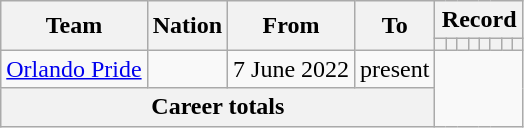<table class="wikitable" style="text-align: center">
<tr>
<th rowspan="2">Team</th>
<th rowspan="2">Nation</th>
<th rowspan="2">From</th>
<th rowspan="2">To</th>
<th colspan="8">Record</th>
</tr>
<tr>
<th></th>
<th></th>
<th></th>
<th></th>
<th></th>
<th></th>
<th></th>
<th></th>
</tr>
<tr>
<td align="left"><a href='#'>Orlando Pride</a></td>
<td align="left"></td>
<td>7 June 2022</td>
<td>present<br></td>
</tr>
<tr>
<th colspan="4">Career totals<br></th>
</tr>
</table>
